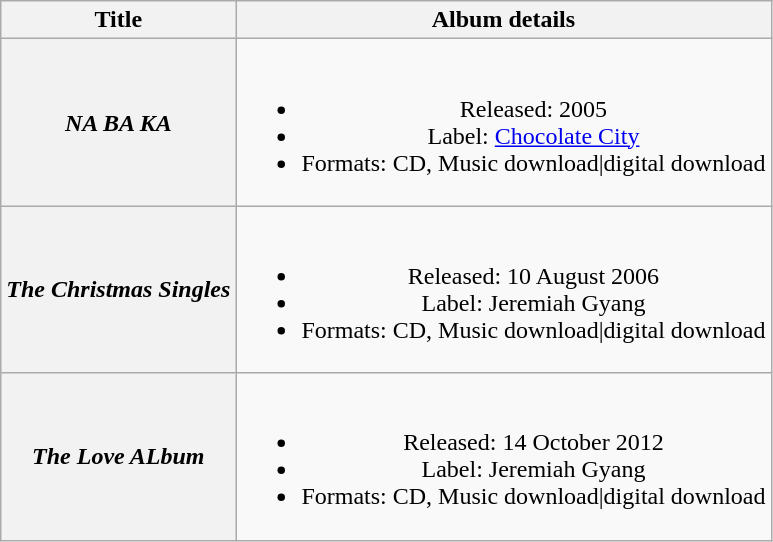<table class="wikitable plainrowheaders" style="text-align:center;">
<tr>
<th scope="col">Title</th>
<th scope="col">Album details</th>
</tr>
<tr>
<th scope="row"><em>NA BA KA</em></th>
<td><br><ul><li>Released: 2005</li><li>Label: <a href='#'>Chocolate City</a></li><li>Formats: CD, Music download|digital download</li></ul></td>
</tr>
<tr>
<th scope="row"><em>The Christmas Singles</em></th>
<td><br><ul><li>Released: 10 August 2006</li><li>Label: Jeremiah Gyang</li><li>Formats: CD, Music download|digital download</li></ul></td>
</tr>
<tr>
<th scope="row"><em>The Love ALbum</em></th>
<td><br><ul><li>Released: 14 October 2012</li><li>Label: Jeremiah Gyang</li><li>Formats: CD, Music download|digital download</li></ul></td>
</tr>
</table>
